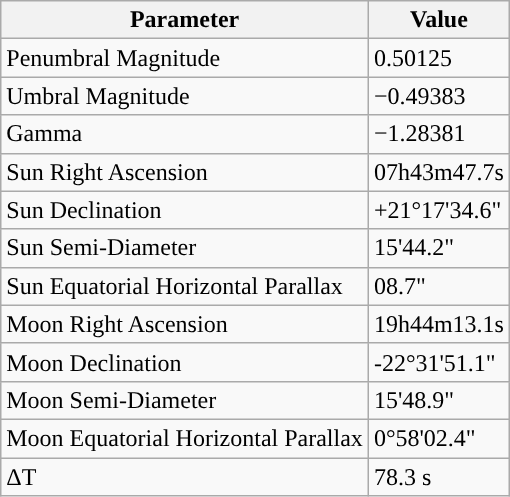<table class="wikitable">
<tr>
<th>Parameter</th>
<th>Value</th>
</tr>
<tr>
<td>Penumbral Magnitude</td>
<td>0.50125</td>
</tr>
<tr>
<td>Umbral Magnitude</td>
<td>−0.49383</td>
</tr>
<tr>
<td>Gamma</td>
<td>−1.28381</td>
</tr>
<tr>
<td>Sun Right Ascension</td>
<td>07h43m47.7s</td>
</tr>
<tr>
<td>Sun Declination</td>
<td>+21°17'34.6"</td>
</tr>
<tr>
<td>Sun Semi-Diameter</td>
<td>15'44.2"</td>
</tr>
<tr>
<td>Sun Equatorial Horizontal Parallax</td>
<td>08.7"</td>
</tr>
<tr>
<td>Moon Right Ascension</td>
<td>19h44m13.1s</td>
</tr>
<tr>
<td>Moon Declination</td>
<td>-22°31'51.1"</td>
</tr>
<tr>
<td>Moon Semi-Diameter</td>
<td>15'48.9"</td>
</tr>
<tr>
<td>Moon Equatorial Horizontal Parallax</td>
<td>0°58'02.4"</td>
</tr>
<tr>
<td>ΔT</td>
<td>78.3 s</td>
</tr>
</table>
